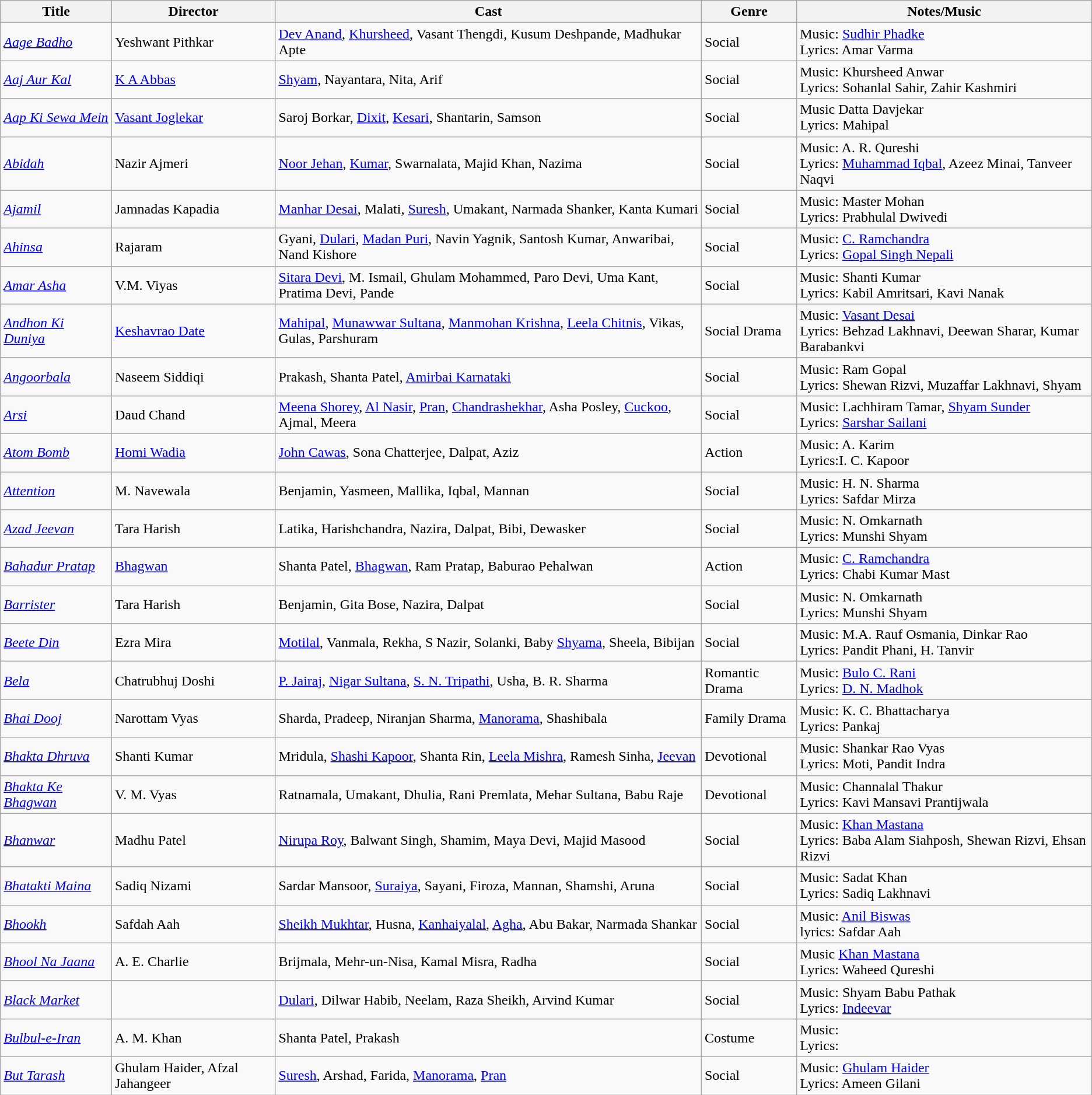<table class="wikitable">
<tr>
<th>Title</th>
<th>Director</th>
<th>Cast</th>
<th>Genre</th>
<th>Notes/Music</th>
</tr>
<tr>
<td><em><a href='#'>Aage Badho</a></em></td>
<td>Yeshwant Pithkar</td>
<td><a href='#'>Dev Anand</a>, <a href='#'>Khursheed</a>, Vasant Thengdi, Kusum Deshpande, Madhukar Apte</td>
<td>Social</td>
<td>Music: <a href='#'>Sudhir Phadke</a><br>Lyrics: Amar Varma</td>
</tr>
<tr>
<td><em><a href='#'>Aaj Aur Kal</a></em></td>
<td><a href='#'>K A Abbas</a></td>
<td><a href='#'>Shyam</a>, Nayantara, Nita, Arif</td>
<td>Social</td>
<td>Music: Khursheed Anwar<br>Lyrics: Sohanlal Sahir, Zahir Kashmiri</td>
</tr>
<tr>
<td><em><a href='#'>Aap Ki Sewa Mein</a></em></td>
<td><a href='#'>Vasant Joglekar</a></td>
<td>Saroj Borkar, <a href='#'>Dixit</a>, <a href='#'>Kesari</a>, Shantarin, Samson</td>
<td>Social</td>
<td>Music Datta Davjekar<br>Lyrics: Mahipal</td>
</tr>
<tr>
<td><em><a href='#'>Abidah</a></em></td>
<td>Nazir Ajmeri</td>
<td><a href='#'>Noor Jehan</a>, <a href='#'>Kumar</a>, Swarnalata,  Majid Khan, Nazima</td>
<td>Social</td>
<td>Music: A. R. Qureshi<br>Lyrics: <a href='#'>Muhammad Iqbal</a>, Azeez Minai, Tanveer Naqvi</td>
</tr>
<tr>
<td><em><a href='#'>Ajamil</a></em></td>
<td>Jamnadas Kapadia</td>
<td><a href='#'>Manhar Desai</a>, Malati, <a href='#'>Suresh</a>, Umakant, Narmada Shanker, Kanta Kumari</td>
<td>Social</td>
<td>Music: Master Mohan<br>Lyrics: Prabhulal Dwivedi</td>
</tr>
<tr>
<td><em><a href='#'>Ahinsa</a></em></td>
<td>Rajaram</td>
<td>Gyani, <a href='#'>Dulari</a>, <a href='#'>Madan Puri</a>, Navin Yagnik, Santosh Kumar, Anwaribai, Nand Kishore</td>
<td>Social</td>
<td>Music: <a href='#'>C. Ramchandra</a><br>Lyrics: <a href='#'>Gopal Singh Nepali</a></td>
</tr>
<tr>
<td><em><a href='#'>Amar Asha</a></em></td>
<td>V.M. Viyas</td>
<td><a href='#'>Sitara Devi</a>, M. Ismail, Ghulam Mohammed, Paro Devi, Uma Kant, Pratima Devi, Pande</td>
<td>Social</td>
<td>Music: Shanti Kumar<br>Lyrics: Kabil Amritsari, Kavi Nanak</td>
</tr>
<tr>
<td><em><a href='#'>Andhon Ki Duniya</a></em></td>
<td><a href='#'>Keshavrao Date</a></td>
<td><a href='#'>Mahipal</a>, <a href='#'>Munawwar Sultana</a>, <a href='#'>Manmohan Krishna</a>, <a href='#'>Leela Chitnis</a>, Vikas, Gulas, Parshuram</td>
<td>Social Drama</td>
<td>Music: <a href='#'>Vasant Desai</a><br>Lyrics: Behzad Lakhnavi, Deewan Sharar, Kumar Barabankvi</td>
</tr>
<tr>
<td><em><a href='#'>Angoorbala</a></em></td>
<td>Naseem Siddiqi</td>
<td>Prakash, Shanta Patel, <a href='#'>Amirbai Karnataki</a></td>
<td>Social</td>
<td>Music: Ram Gopal<br>Lyrics: Shewan Rizvi, Muzaffar Lakhnavi, Shyam</td>
</tr>
<tr>
<td><em><a href='#'>Arsi</a></em></td>
<td>Daud Chand</td>
<td><a href='#'>Meena Shorey</a>, <a href='#'>Al Nasir</a>, <a href='#'>Pran</a>, <a href='#'>Chandrashekhar</a>, Asha Posley, <a href='#'>Cuckoo</a>, Ajmal, Meera</td>
<td>Social</td>
<td>Music: Lachhiram Tamar, <a href='#'>Shyam Sunder</a><br>Lyrics: <a href='#'>Sarshar Sailani</a></td>
</tr>
<tr>
<td><em><a href='#'>Atom Bomb</a></em></td>
<td><a href='#'>Homi Wadia</a></td>
<td><a href='#'>John Cawas</a>, Sona Chatterjee, Dalpat, Aziz</td>
<td>Action</td>
<td>Music: A. Karim<br>Lyrics:I. C. Kapoor</td>
</tr>
<tr>
<td><em><a href='#'>Attention</a></em></td>
<td>M. Navewala</td>
<td>Benjamin, Yasmeen, Mallika, Iqbal, Mannan</td>
<td>Social</td>
<td>Music: H. N. Sharma<br>Lyrics: Safdar Mirza</td>
</tr>
<tr>
<td><em><a href='#'>Azad Jeevan</a></em></td>
<td>Tara Harish</td>
<td>Latika, Harishchandra, Nazira, Dalpat, Bibi, Dewasker</td>
<td>Social</td>
<td>Music: N. Omkarnath<br>Lyrics: Munshi Shyam</td>
</tr>
<tr>
<td><em><a href='#'>Bahadur Pratap</a></em></td>
<td><a href='#'>Bhagwan</a></td>
<td>Shanta Patel, <a href='#'>Bhagwan</a>, Ram Pratap, Baburao Pehalwan</td>
<td>Action</td>
<td>Music: <a href='#'>C. Ramchandra</a> <br>Lyrics: Chabi Kumar Mast</td>
</tr>
<tr>
<td><em><a href='#'>Barrister</a></em></td>
<td>Tara Harish</td>
<td>Benjamin, Gita Bose, Nazira, Dalpat</td>
<td>Social</td>
<td>Music: N. Omkarnath<br>Lyrics: Munshi Shyam</td>
</tr>
<tr>
<td><em><a href='#'>Beete Din</a></em></td>
<td>Ezra Mira</td>
<td><a href='#'>Motilal</a>, Vanmala, Rekha, S Nazir, Solanki, Baby <a href='#'>Shyama</a>, Sheela, Bibijan</td>
<td>Social</td>
<td>Music: M.A. Rauf Osmania, Dinkar Rao<br>Lyrics: Pandit Phani, H. Tanvir</td>
</tr>
<tr>
<td><em><a href='#'>Bela</a></em></td>
<td>Chatrubhuj Doshi</td>
<td><a href='#'>P. Jairaj</a>, <a href='#'>Nigar Sultana</a>, <a href='#'>S. N. Tripathi</a>, Usha, B. R. Sharma</td>
<td>Romantic Drama</td>
<td>Music: <a href='#'>Bulo C. Rani</a><br>Lyrics: <a href='#'>D. N. Madhok</a></td>
</tr>
<tr>
<td><em><a href='#'>Bhai Dooj</a></em></td>
<td>Narottam Vyas</td>
<td>Sharda, Pradeep, Niranjan Sharma, <a href='#'>Manorama</a>, Shashibala</td>
<td>Family Drama</td>
<td>Music: K. C. Bhattacharya<br>Lyrics: Pankaj</td>
</tr>
<tr>
<td><em><a href='#'>Bhakta Dhruva</a></em></td>
<td>Shanti Kumar</td>
<td>Mridula, <a href='#'>Shashi Kapoor</a>, Shanta Rin, <a href='#'>Leela Mishra</a>, Ramesh Sinha, <a href='#'>Jeevan</a></td>
<td>Devotional</td>
<td>Music: Shankar Rao Vyas<br>Lyrics: Moti, Pandit Indra</td>
</tr>
<tr>
<td><em><a href='#'>Bhakta Ke Bhagwan</a></em></td>
<td>V. M. Vyas</td>
<td>Ratnamala, Umakant, Dhulia, Rani Premlata, Mehar Sultana, Babu Raje</td>
<td>Devotional</td>
<td>Music: Channalal Thakur<br>Lyrics: Kavi Mansavi Prantijwala</td>
</tr>
<tr>
<td><em><a href='#'>Bhanwar</a></em></td>
<td>Madhu Patel</td>
<td><a href='#'>Nirupa Roy</a>, Balwant Singh, Shamim, Maya Devi, Majid Masood</td>
<td>Social</td>
<td>Music: <a href='#'>Khan Mastana</a><br>Lyrics: Baba Alam Siahposh, Shewan Rizvi, Ehsan Rizvi</td>
</tr>
<tr>
<td><em><a href='#'>Bhatakti Maina</a></em></td>
<td>Sadiq Nizami</td>
<td>Sardar Mansoor, <a href='#'>Suraiya</a>, Sayani, Firoza, Mannan, Shamshi, Aruna</td>
<td>Social</td>
<td>Music: Sadat Khan<br>Lyrics: Sadiq Lakhnavi</td>
</tr>
<tr>
<td><em><a href='#'>Bhookh</a></em></td>
<td>Safdah Aah</td>
<td><a href='#'>Sheikh Mukhtar</a>, Husna, <a href='#'>Kanhaiyalal</a>, <a href='#'>Agha</a>, Abu Bakar, Narmada Shankar</td>
<td>Social</td>
<td>Music: <a href='#'>Anil Biswas</a><br>lyrics: Safdar Aah</td>
</tr>
<tr>
<td><em><a href='#'>Bhool Na Jaana</a></em></td>
<td>A. E. Charlie</td>
<td>Brijmala, Mehr-un-Nisa, Kamal Misra,  Radha</td>
<td>Social</td>
<td>Music <a href='#'>Khan Mastana</a><br>Lyrics: Waheed Qureshi</td>
</tr>
<tr>
<td><em><a href='#'>Black Market</a></em></td>
<td></td>
<td><a href='#'>Dulari</a>, Dilwar Habib, Neelam, Raza Sheikh, Arvind Kumar</td>
<td>Social</td>
<td>Music: Shyam Babu Pathak<br>Lyrics: <a href='#'>Indeevar</a></td>
</tr>
<tr>
<td><em><a href='#'>Bulbul-e-Iran</a></em></td>
<td>A. M. Khan</td>
<td>Shanta Patel, Prakash</td>
<td>Costume</td>
<td>Music: <br>Lyrics:</td>
</tr>
<tr>
<td><em><a href='#'>But Tarash</a></em></td>
<td>Ghulam Haider, Afzal Jahangeer</td>
<td><a href='#'>Suresh</a>, Arshad, Farida, <a href='#'>Manorama</a>, <a href='#'>Pran</a></td>
<td>Social</td>
<td>Music: <a href='#'>Ghulam Haider</a><br>Lyrics: Ameen Gilani</td>
</tr>
</table>
